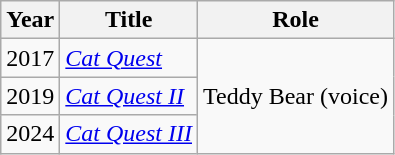<table class="wikitable sortable">
<tr>
<th>Year</th>
<th>Title</th>
<th>Role</th>
</tr>
<tr>
<td>2017</td>
<td><em><a href='#'>Cat Quest</a></em></td>
<td rowspan=3>Teddy Bear (voice)</td>
</tr>
<tr>
<td>2019</td>
<td><em><a href='#'>Cat Quest II</a></em></td>
</tr>
<tr>
<td>2024</td>
<td><em><a href='#'>Cat Quest III</a></em></td>
</tr>
</table>
